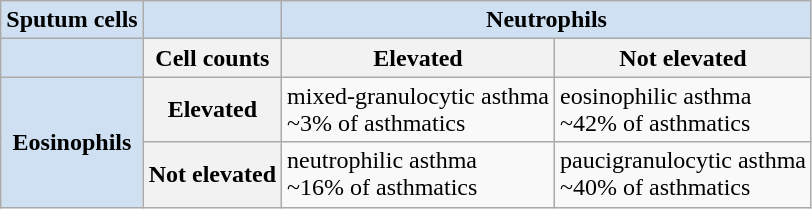<table class="wikitable">
<tr>
<th style="background:#CEE0F2;">Sputum cells</th>
<th style="background:#CEE0F2;"></th>
<th colspan="2" style="background:#CEE0F2;">Neutrophils</th>
</tr>
<tr>
<th style="background:#CEE0F2;"></th>
<th>Cell counts</th>
<th><strong>Elevated</strong></th>
<th><strong>Not elevated</strong></th>
</tr>
<tr>
<th rowspan="2" style="background:#CEE0F2;"><strong>Eosinophils</strong></th>
<th><strong>Elevated</strong></th>
<td>mixed-granulocytic asthma<br>~3% of asthmatics</td>
<td>eosinophilic asthma<br>~42% of asthmatics</td>
</tr>
<tr>
<th><strong>Not elevated</strong></th>
<td>neutrophilic asthma<br>~16% of asthmatics</td>
<td>paucigranulocytic asthma<br>~40% of asthmatics</td>
</tr>
</table>
